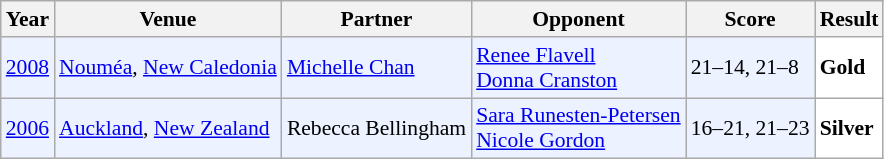<table class="sortable wikitable" style="font-size: 90%;">
<tr>
<th>Year</th>
<th>Venue</th>
<th>Partner</th>
<th>Opponent</th>
<th>Score</th>
<th>Result</th>
</tr>
<tr style="background:#ECF2FF">
<td align="center"><a href='#'>2008</a></td>
<td align="left"><a href='#'>Nouméa</a>, <a href='#'>New Caledonia</a></td>
<td align="left"> <a href='#'>Michelle Chan</a></td>
<td align="left"> <a href='#'>Renee Flavell</a><br> <a href='#'>Donna Cranston</a></td>
<td align="left">21–14, 21–8</td>
<td style="text-align:left; background:white"> <strong>Gold</strong></td>
</tr>
<tr style="background:#ECF2FF">
<td align="center"><a href='#'>2006</a></td>
<td align="left"><a href='#'>Auckland</a>, <a href='#'>New Zealand</a></td>
<td align="left"> Rebecca Bellingham</td>
<td align="left"> <a href='#'>Sara Runesten-Petersen</a><br> <a href='#'>Nicole Gordon</a></td>
<td align="left">16–21, 21–23</td>
<td style="text-align:left; background:white"> <strong>Silver</strong></td>
</tr>
</table>
